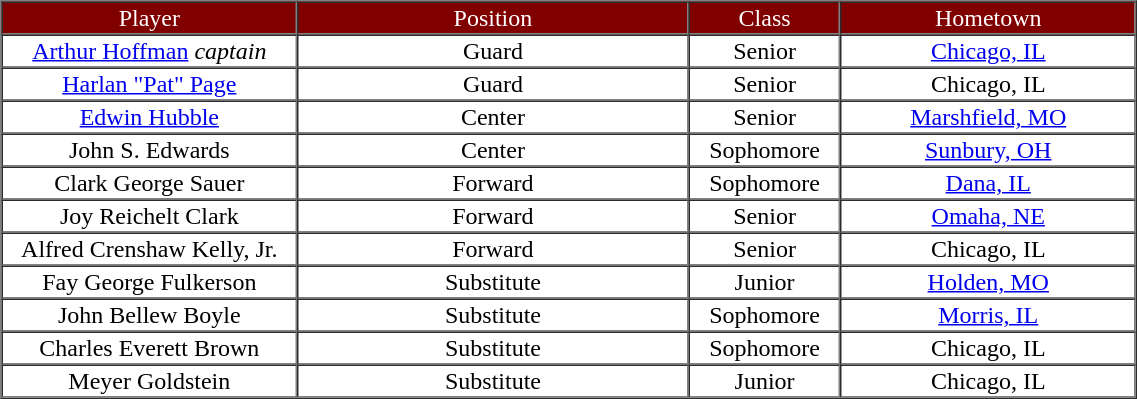<table cellpadding="1" border="1" cellspacing="0" width="60%" style="text-align:center;">
<tr style="background:Maroon; color:white;">
<td>Player</td>
<td>Position</td>
<td>Class</td>
<td>Hometown</td>
</tr>
<tr align="center" bgcolor="">
<td width="150"><a href='#'>Arthur Hoffman</a> <em>captain</em></td>
<td width="200">Guard</td>
<td width="75">Senior</td>
<td width="150"><a href='#'>Chicago, IL</a></td>
</tr>
<tr align="center" bgcolor="">
<td><a href='#'>Harlan "Pat" Page</a></td>
<td>Guard</td>
<td>Senior</td>
<td>Chicago, IL</td>
</tr>
<tr align="center" bgcolor="">
<td><a href='#'>Edwin Hubble</a></td>
<td>Center</td>
<td>Senior</td>
<td><a href='#'>Marshfield, MO</a></td>
</tr>
<tr align="center" bgcolor="">
<td>John S. Edwards</td>
<td>Center</td>
<td>Sophomore</td>
<td><a href='#'>Sunbury, OH</a></td>
</tr>
<tr align="center" bgcolor="">
<td>Clark George Sauer</td>
<td>Forward</td>
<td>Sophomore</td>
<td><a href='#'>Dana, IL</a></td>
</tr>
<tr align="center" bgcolor="">
<td>Joy Reichelt Clark</td>
<td>Forward</td>
<td>Senior</td>
<td><a href='#'>Omaha, NE</a></td>
</tr>
<tr align="center" bgcolor="">
<td>Alfred Crenshaw Kelly, Jr.</td>
<td>Forward</td>
<td>Senior</td>
<td>Chicago, IL</td>
</tr>
<tr align="center" bgcolor="">
<td>Fay George Fulkerson</td>
<td>Substitute</td>
<td>Junior</td>
<td><a href='#'>Holden, MO</a></td>
</tr>
<tr align="center" bgcolor="">
<td>John Bellew Boyle</td>
<td>Substitute</td>
<td>Sophomore</td>
<td><a href='#'>Morris, IL</a></td>
</tr>
<tr align="center" bgcolor="">
<td>Charles Everett Brown</td>
<td>Substitute</td>
<td>Sophomore</td>
<td>Chicago, IL</td>
</tr>
<tr align="center" bgcolor="">
<td>Meyer Goldstein</td>
<td>Substitute</td>
<td>Junior</td>
<td>Chicago, IL</td>
</tr>
<tr align="center" bgcolor="">
</tr>
</table>
